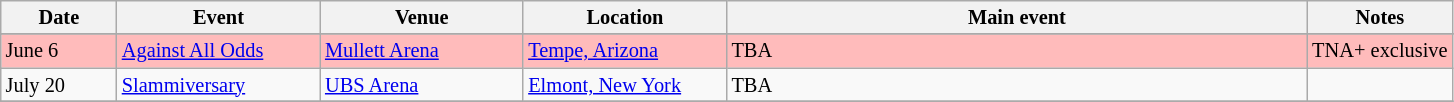<table class="sortable wikitable succession-box" style="font-size:85%;">
<tr>
<th width="8%">Date</th>
<th width="14%">Event</th>
<th width="14%">Venue</th>
<th width="14%">Location</th>
<th width="40%">Main event</th>
<th width="14%">Notes</th>
</tr>
<tr>
</tr>
<tr style="background: #FBB">
<td>June 6</td>
<td><a href='#'>Against All Odds</a></td>
<td><a href='#'>Mullett Arena</a></td>
<td><a href='#'>Tempe, Arizona</a></td>
<td>TBA</td>
<td>TNA+ exclusive</td>
</tr>
<tr>
<td>July 20</td>
<td><a href='#'>Slammiversary</a></td>
<td><a href='#'>UBS Arena</a></td>
<td><a href='#'>Elmont, New York</a></td>
<td>TBA</td>
<td></td>
</tr>
<tr>
</tr>
</table>
